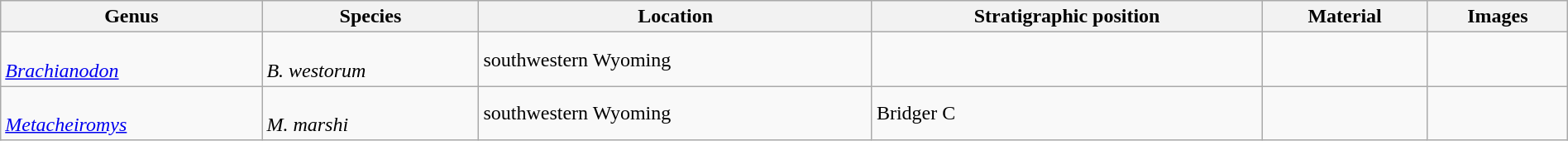<table class="wikitable sortable"  style="margin:auto; width:100%;">
<tr>
<th>Genus</th>
<th>Species</th>
<th>Location</th>
<th>Stratigraphic position</th>
<th>Material</th>
<th>Images</th>
</tr>
<tr>
<td rowspan=1><br><em><a href='#'>Brachianodon</a></em></td>
<td><br><em>B. westorum</em></td>
<td>southwestern Wyoming</td>
<td></td>
<td></td>
<td></td>
</tr>
<tr>
<td rowspan=1><br><em><a href='#'>Metacheiromys</a></em></td>
<td><br><em>M. marshi</em></td>
<td>southwestern Wyoming</td>
<td>Bridger C</td>
<td></td>
<td></td>
</tr>
</table>
